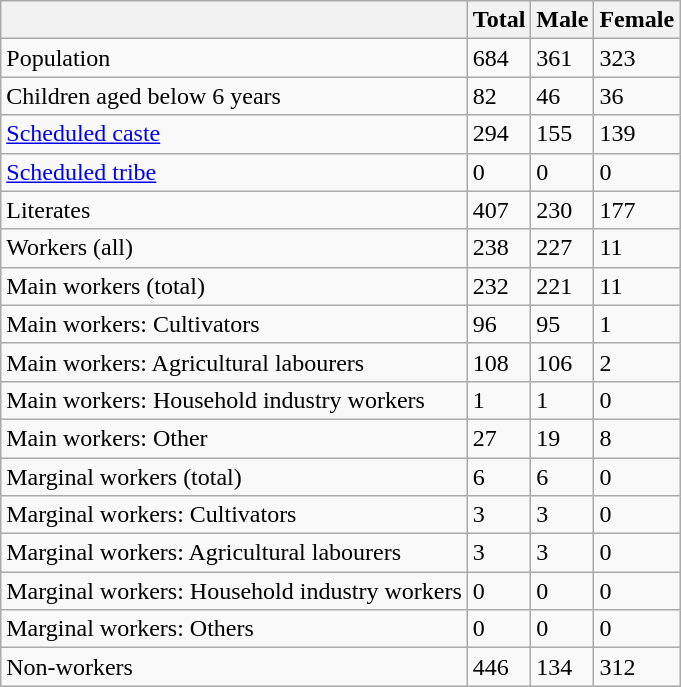<table class="wikitable sortable">
<tr>
<th></th>
<th>Total</th>
<th>Male</th>
<th>Female</th>
</tr>
<tr>
<td>Population</td>
<td>684</td>
<td>361</td>
<td>323</td>
</tr>
<tr>
<td>Children aged below 6 years</td>
<td>82</td>
<td>46</td>
<td>36</td>
</tr>
<tr>
<td><a href='#'>Scheduled caste</a></td>
<td>294</td>
<td>155</td>
<td>139</td>
</tr>
<tr>
<td><a href='#'>Scheduled tribe</a></td>
<td>0</td>
<td>0</td>
<td>0</td>
</tr>
<tr>
<td>Literates</td>
<td>407</td>
<td>230</td>
<td>177</td>
</tr>
<tr>
<td>Workers (all)</td>
<td>238</td>
<td>227</td>
<td>11</td>
</tr>
<tr>
<td>Main workers (total)</td>
<td>232</td>
<td>221</td>
<td>11</td>
</tr>
<tr>
<td>Main workers: Cultivators</td>
<td>96</td>
<td>95</td>
<td>1</td>
</tr>
<tr>
<td>Main workers: Agricultural labourers</td>
<td>108</td>
<td>106</td>
<td>2</td>
</tr>
<tr>
<td>Main workers: Household industry workers</td>
<td>1</td>
<td>1</td>
<td>0</td>
</tr>
<tr>
<td>Main workers: Other</td>
<td>27</td>
<td>19</td>
<td>8</td>
</tr>
<tr>
<td>Marginal workers (total)</td>
<td>6</td>
<td>6</td>
<td>0</td>
</tr>
<tr>
<td>Marginal workers: Cultivators</td>
<td>3</td>
<td>3</td>
<td>0</td>
</tr>
<tr>
<td>Marginal workers: Agricultural labourers</td>
<td>3</td>
<td>3</td>
<td>0</td>
</tr>
<tr>
<td>Marginal workers: Household industry workers</td>
<td>0</td>
<td>0</td>
<td>0</td>
</tr>
<tr>
<td>Marginal workers: Others</td>
<td>0</td>
<td>0</td>
<td>0</td>
</tr>
<tr>
<td>Non-workers</td>
<td>446</td>
<td>134</td>
<td>312</td>
</tr>
</table>
